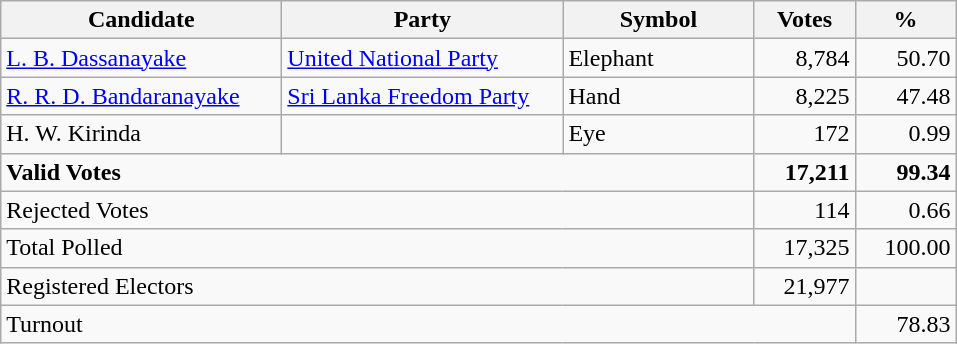<table class="wikitable" border="1" style="text-align:right;">
<tr>
<th align=left width="180">Candidate</th>
<th align=left width="180">Party</th>
<th align=left width="120">Symbol</th>
<th align=left width="60">Votes</th>
<th align=left width="60">%</th>
</tr>
<tr>
<td align=left><a href='#'>L. B. Dassanayake</a></td>
<td align=left><a href='#'>United National Party</a></td>
<td align=left>Elephant</td>
<td align=right>8,784</td>
<td align=right>50.70</td>
</tr>
<tr>
<td align=left><a href='#'>R. R. D. Bandaranayake</a></td>
<td align=left><a href='#'>Sri Lanka Freedom Party</a></td>
<td align=left>Hand</td>
<td align=right>8,225</td>
<td align=right>47.48</td>
</tr>
<tr>
<td align=left>H. W. Kirinda</td>
<td align=left></td>
<td align=left>Eye</td>
<td align=right>172</td>
<td align=right>0.99</td>
</tr>
<tr>
<td align=left colspan=3><strong>Valid Votes</strong></td>
<td align=right><strong>17,211 </strong></td>
<td align=right><strong>99.34</strong></td>
</tr>
<tr>
<td align=left colspan=3>Rejected Votes</td>
<td align=right>114</td>
<td align=right>0.66</td>
</tr>
<tr>
<td align=left colspan=3>Total Polled</td>
<td align=right>17,325</td>
<td align=right>100.00</td>
</tr>
<tr>
<td align=left colspan=3>Registered Electors</td>
<td align=right>21,977</td>
<td></td>
</tr>
<tr>
<td align=left colspan=4>Turnout</td>
<td align=right>78.83</td>
</tr>
</table>
